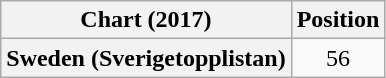<table class="wikitable plainrowheaders" style="text-align:center">
<tr>
<th>Chart (2017)</th>
<th>Position</th>
</tr>
<tr>
<th scope="row">Sweden (Sverigetopplistan)</th>
<td>56</td>
</tr>
</table>
